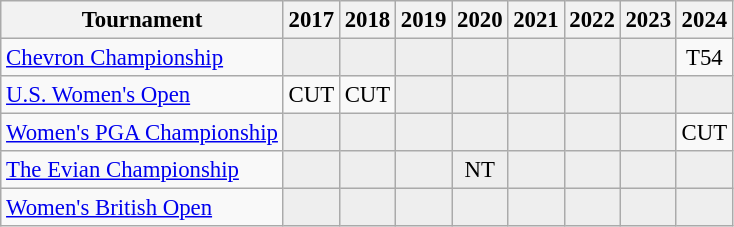<table class="wikitable" style="font-size:95%;text-align:center;">
<tr>
<th>Tournament</th>
<th>2017</th>
<th>2018</th>
<th>2019</th>
<th>2020</th>
<th>2021</th>
<th>2022</th>
<th>2023</th>
<th>2024</th>
</tr>
<tr>
<td align=left><a href='#'>Chevron Championship</a></td>
<td style="background:#eeeeee;"></td>
<td style="background:#eeeeee;"></td>
<td style="background:#eeeeee;"></td>
<td style="background:#eeeeee;"></td>
<td style="background:#eeeeee;"></td>
<td style="background:#eeeeee;"></td>
<td style="background:#eeeeee;"></td>
<td>T54</td>
</tr>
<tr>
<td align=left><a href='#'>U.S. Women's Open</a></td>
<td>CUT</td>
<td>CUT</td>
<td style="background:#eeeeee;"></td>
<td style="background:#eeeeee;"></td>
<td style="background:#eeeeee;"></td>
<td style="background:#eeeeee;"></td>
<td style="background:#eeeeee;"></td>
<td style="background:#eeeeee;"></td>
</tr>
<tr>
<td align=left><a href='#'>Women's PGA Championship</a></td>
<td style="background:#eeeeee;"></td>
<td style="background:#eeeeee;"></td>
<td style="background:#eeeeee;"></td>
<td style="background:#eeeeee;"></td>
<td style="background:#eeeeee;"></td>
<td style="background:#eeeeee;"></td>
<td style="background:#eeeeee;"></td>
<td>CUT</td>
</tr>
<tr>
<td align=left><a href='#'>The Evian Championship</a></td>
<td style="background:#eeeeee;"></td>
<td style="background:#eeeeee;"></td>
<td style="background:#eeeeee;"></td>
<td style="background:#eeeeee;">NT</td>
<td style="background:#eeeeee;"></td>
<td style="background:#eeeeee;"></td>
<td style="background:#eeeeee;"></td>
<td style="background:#eeeeee;"></td>
</tr>
<tr>
<td align=left><a href='#'>Women's British Open</a></td>
<td style="background:#eeeeee;"></td>
<td style="background:#eeeeee;"></td>
<td style="background:#eeeeee;"></td>
<td style="background:#eeeeee;"></td>
<td style="background:#eeeeee;"></td>
<td style="background:#eeeeee;"></td>
<td style="background:#eeeeee;"></td>
<td style="background:#eeeeee;"></td>
</tr>
</table>
